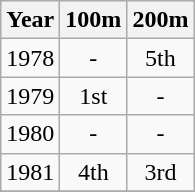<table class=wikitable>
<tr>
<th>Year</th>
<th>100m</th>
<th>200m</th>
</tr>
<tr>
<td>1978</td>
<td align="center">-</td>
<td align="center">5th</td>
</tr>
<tr>
<td>1979</td>
<td align="center">1st</td>
<td align="center">-</td>
</tr>
<tr>
<td>1980</td>
<td align="center">-</td>
<td align="center">-</td>
</tr>
<tr>
<td>1981</td>
<td align="center">4th</td>
<td align="center">3rd</td>
</tr>
<tr>
</tr>
</table>
